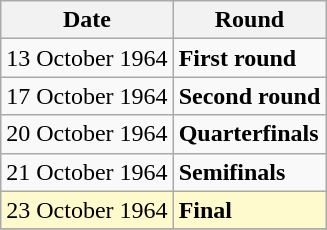<table class="wikitable">
<tr>
<th>Date</th>
<th>Round</th>
</tr>
<tr>
<td>13 October 1964</td>
<td><strong>First round</strong></td>
</tr>
<tr>
<td>17 October 1964</td>
<td><strong>Second round</strong></td>
</tr>
<tr>
<td>20 October 1964</td>
<td><strong>Quarterfinals</strong></td>
</tr>
<tr>
<td>21 October 1964</td>
<td><strong>Semifinals</strong></td>
</tr>
<tr>
<td style=background:lemonchiffon>23 October 1964</td>
<td style=background:lemonchiffon><strong>Final</strong></td>
</tr>
<tr>
</tr>
</table>
